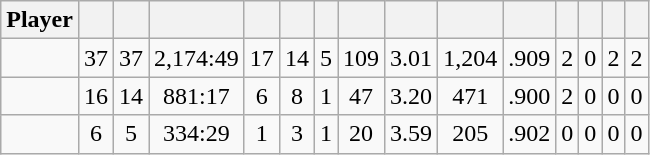<table class="wikitable sortable" style="text-align:center;">
<tr>
<th>Player</th>
<th></th>
<th></th>
<th></th>
<th></th>
<th></th>
<th></th>
<th></th>
<th></th>
<th></th>
<th></th>
<th></th>
<th></th>
<th></th>
<th></th>
</tr>
<tr>
<td></td>
<td>37</td>
<td>37</td>
<td>2,174:49</td>
<td>17</td>
<td>14</td>
<td>5</td>
<td>109</td>
<td>3.01</td>
<td>1,204</td>
<td>.909</td>
<td>2</td>
<td>0</td>
<td>2</td>
<td>2</td>
</tr>
<tr>
<td></td>
<td>16</td>
<td>14</td>
<td>881:17</td>
<td>6</td>
<td>8</td>
<td>1</td>
<td>47</td>
<td>3.20</td>
<td>471</td>
<td>.900</td>
<td>2</td>
<td>0</td>
<td>0</td>
<td>0</td>
</tr>
<tr>
<td></td>
<td>6</td>
<td>5</td>
<td>334:29</td>
<td>1</td>
<td>3</td>
<td>1</td>
<td>20</td>
<td>3.59</td>
<td>205</td>
<td>.902</td>
<td>0</td>
<td>0</td>
<td>0</td>
<td>0</td>
</tr>
</table>
